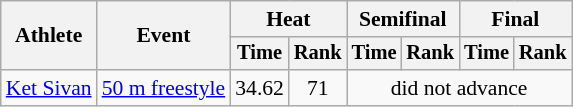<table class=wikitable style="font-size:90%">
<tr>
<th rowspan="2">Athlete</th>
<th rowspan="2">Event</th>
<th colspan="2">Heat</th>
<th colspan="2">Semifinal</th>
<th colspan="2">Final</th>
</tr>
<tr style="font-size:95%">
<th>Time</th>
<th>Rank</th>
<th>Time</th>
<th>Rank</th>
<th>Time</th>
<th>Rank</th>
</tr>
<tr align=center>
<td align=left><a href='#'>Ket Sivan</a></td>
<td align=left><a href='#'>50 m freestyle</a></td>
<td>34.62</td>
<td>71</td>
<td colspan=4>did not advance</td>
</tr>
</table>
